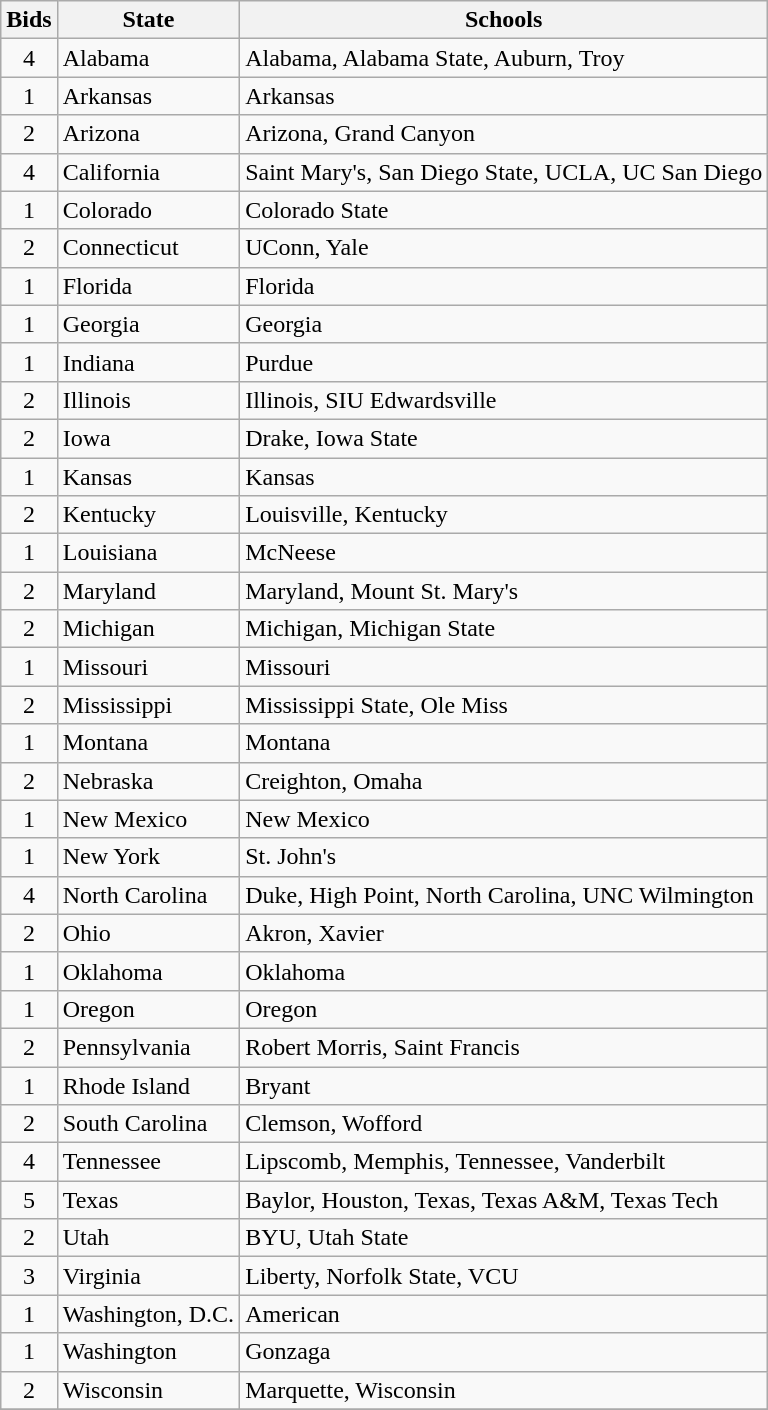<table class="wikitable sortable">
<tr>
<th>Bids</th>
<th>State</th>
<th class=unsortable>Schools</th>
</tr>
<tr>
<td style="text-align:center">4</td>
<td>Alabama</td>
<td>Alabama, Alabama State, Auburn, Troy</td>
</tr>
<tr>
<td style="text-align:center">1</td>
<td>Arkansas</td>
<td>Arkansas</td>
</tr>
<tr>
<td style="text-align:center">2</td>
<td>Arizona</td>
<td>Arizona, Grand Canyon</td>
</tr>
<tr>
<td style="text-align:center">4</td>
<td>California</td>
<td>Saint Mary's, San Diego State, UCLA, UC San Diego</td>
</tr>
<tr>
<td style="text-align:center">1</td>
<td>Colorado</td>
<td>Colorado State</td>
</tr>
<tr>
<td style="text-align:center">2</td>
<td>Connecticut</td>
<td>UConn, Yale</td>
</tr>
<tr>
<td style="text-align:center">1</td>
<td>Florida</td>
<td>Florida</td>
</tr>
<tr>
<td style="text-align:center">1</td>
<td>Georgia</td>
<td>Georgia</td>
</tr>
<tr>
<td style="text-align:center">1</td>
<td>Indiana</td>
<td>Purdue</td>
</tr>
<tr>
<td style="text-align:center">2</td>
<td>Illinois</td>
<td>Illinois, SIU Edwardsville</td>
</tr>
<tr>
<td style="text-align:center">2</td>
<td>Iowa</td>
<td>Drake, Iowa State</td>
</tr>
<tr>
<td style="text-align:center">1</td>
<td>Kansas</td>
<td>Kansas</td>
</tr>
<tr>
<td style="text-align:center">2</td>
<td>Kentucky</td>
<td>Louisville, Kentucky</td>
</tr>
<tr>
<td style="text-align:center">1</td>
<td>Louisiana</td>
<td>McNeese</td>
</tr>
<tr>
<td style="text-align:center">2</td>
<td>Maryland</td>
<td>Maryland, Mount St. Mary's</td>
</tr>
<tr>
<td style="text-align:center">2</td>
<td>Michigan</td>
<td>Michigan, Michigan State</td>
</tr>
<tr>
<td style="text-align:center">1</td>
<td>Missouri</td>
<td>Missouri</td>
</tr>
<tr>
<td style="text-align:center">2</td>
<td>Mississippi</td>
<td>Mississippi State, Ole Miss</td>
</tr>
<tr>
<td style="text-align:center">1</td>
<td>Montana</td>
<td>Montana</td>
</tr>
<tr>
<td style="text-align:center">2</td>
<td>Nebraska</td>
<td>Creighton, Omaha</td>
</tr>
<tr>
<td style="text-align:center">1</td>
<td>New Mexico</td>
<td>New Mexico</td>
</tr>
<tr>
<td style="text-align:center">1</td>
<td>New York</td>
<td>St. John's</td>
</tr>
<tr>
<td style="text-align:center">4</td>
<td>North Carolina</td>
<td>Duke, High Point, North Carolina, UNC Wilmington</td>
</tr>
<tr>
<td style="text-align:center">2</td>
<td>Ohio</td>
<td>Akron, Xavier</td>
</tr>
<tr>
<td style="text-align:center">1</td>
<td>Oklahoma</td>
<td>Oklahoma</td>
</tr>
<tr>
<td style="text-align:center">1</td>
<td>Oregon</td>
<td>Oregon</td>
</tr>
<tr>
<td style="text-align:center">2</td>
<td>Pennsylvania</td>
<td>Robert Morris, Saint Francis</td>
</tr>
<tr>
<td style="text-align:center">1</td>
<td>Rhode Island</td>
<td>Bryant</td>
</tr>
<tr>
<td style="text-align:center">2</td>
<td>South Carolina</td>
<td>Clemson, Wofford</td>
</tr>
<tr>
<td style="text-align:center">4</td>
<td>Tennessee</td>
<td>Lipscomb, Memphis, Tennessee, Vanderbilt</td>
</tr>
<tr>
<td style="text-align:center">5</td>
<td>Texas</td>
<td>Baylor, Houston, Texas, Texas A&M, Texas Tech</td>
</tr>
<tr>
<td style="text-align:center">2</td>
<td>Utah</td>
<td>BYU, Utah State</td>
</tr>
<tr>
<td style="text-align:center">3</td>
<td>Virginia</td>
<td>Liberty, Norfolk State, VCU</td>
</tr>
<tr>
<td style="text-align:center">1</td>
<td>Washington, D.C.</td>
<td>American</td>
</tr>
<tr>
<td style="text-align:center">1</td>
<td>Washington</td>
<td>Gonzaga</td>
</tr>
<tr>
<td style="text-align:center">2</td>
<td>Wisconsin</td>
<td>Marquette, Wisconsin</td>
</tr>
<tr>
</tr>
</table>
